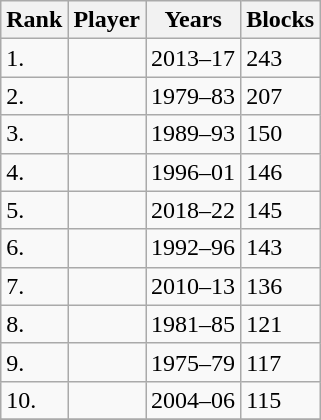<table class="wikitable sortable">
<tr>
<th>Rank</th>
<th>Player</th>
<th>Years</th>
<th>Blocks</th>
</tr>
<tr>
<td>1.</td>
<td></td>
<td>2013–17</td>
<td>243</td>
</tr>
<tr>
<td>2.</td>
<td></td>
<td>1979–83</td>
<td>207</td>
</tr>
<tr>
<td>3.</td>
<td></td>
<td>1989–93</td>
<td>150</td>
</tr>
<tr>
<td>4.</td>
<td></td>
<td>1996–01</td>
<td>146</td>
</tr>
<tr>
<td>5.</td>
<td></td>
<td>2018–22</td>
<td>145</td>
</tr>
<tr>
<td>6.</td>
<td></td>
<td>1992–96</td>
<td>143</td>
</tr>
<tr>
<td>7.</td>
<td></td>
<td>2010–13</td>
<td>136</td>
</tr>
<tr>
<td>8.</td>
<td></td>
<td>1981–85</td>
<td>121</td>
</tr>
<tr>
<td>9.</td>
<td></td>
<td>1975–79</td>
<td>117</td>
</tr>
<tr>
<td>10.</td>
<td></td>
<td>2004–06</td>
<td>115</td>
</tr>
<tr>
</tr>
</table>
